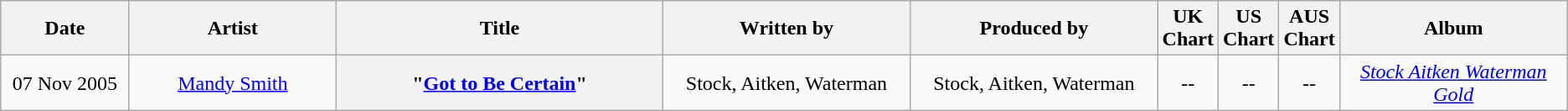<table class="wikitable plainrowheaders" style="text-align:center;">
<tr>
<th scope="col" style="width:6em;">Date</th>
<th scope="col" style="width:10em;">Artist</th>
<th scope="col" style="width:16em;">Title</th>
<th scope="col" style="width:12em;">Written by</th>
<th scope="col" style="width:12em;">Produced by</th>
<th scope="col" style="width:1em;">UK Chart</th>
<th scope="col" style="width:1em;">US Chart</th>
<th scope="col" style="width:1em;">AUS Chart</th>
<th scope="col" style="width:11em;">Album</th>
</tr>
<tr>
<td>07 Nov 2005</td>
<td><a href='#'>Mandy Smith</a></td>
<th scope="row">"<a href='#'>Got to Be Certain</a>"</th>
<td>Stock, Aitken, Waterman</td>
<td>Stock, Aitken, Waterman</td>
<td>--</td>
<td>--</td>
<td>--</td>
<td><em><a href='#'>Stock Aitken Waterman Gold</a></em></td>
</tr>
</table>
